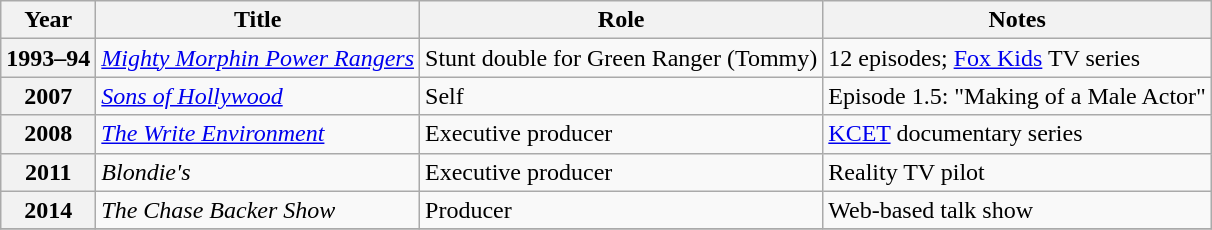<table class="wikitable plainrowheaders">
<tr>
<th>Year</th>
<th>Title<br></th>
<th>Role</th>
<th>Notes</th>
</tr>
<tr>
<th scope="row">1993–94</th>
<td><em><a href='#'>Mighty Morphin Power Rangers</a></em></td>
<td>Stunt double for Green Ranger (Tommy)</td>
<td>12 episodes; <a href='#'>Fox Kids</a> TV series</td>
</tr>
<tr>
<th scope="row">2007</th>
<td><em><a href='#'>Sons of Hollywood</a></em></td>
<td>Self</td>
<td>Episode 1.5: "Making of a Male Actor"</td>
</tr>
<tr>
<th scope="row">2008</th>
<td><em><a href='#'>The Write Environment</a></em></td>
<td>Executive producer</td>
<td><a href='#'>KCET</a> documentary series</td>
</tr>
<tr>
<th scope="row">2011</th>
<td><em>Blondie's</em></td>
<td>Executive producer</td>
<td>Reality TV pilot</td>
</tr>
<tr>
<th scope="row">2014</th>
<td><em>The Chase Backer Show</em></td>
<td>Producer</td>
<td>Web-based talk show</td>
</tr>
<tr>
</tr>
</table>
